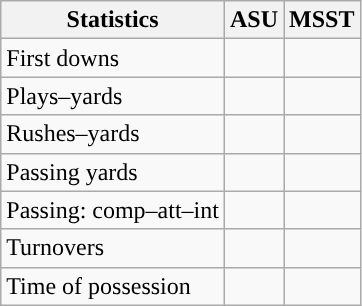<table class="wikitable" style="float:left">
<tr>
<th>Statistics</th>
<th>ASU</th>
<th>MSST</th>
</tr>
<tr>
<td>First downs</td>
<td></td>
<td></td>
</tr>
<tr>
<td>Plays–yards</td>
<td></td>
<td></td>
</tr>
<tr>
<td>Rushes–yards</td>
<td></td>
<td></td>
</tr>
<tr>
<td>Passing yards</td>
<td></td>
<td></td>
</tr>
<tr>
<td>Passing: comp–att–int</td>
<td></td>
<td></td>
</tr>
<tr>
<td>Turnovers</td>
<td></td>
<td></td>
</tr>
<tr>
<td>Time of possession</td>
<td></td>
<td></td>
</tr>
</table>
